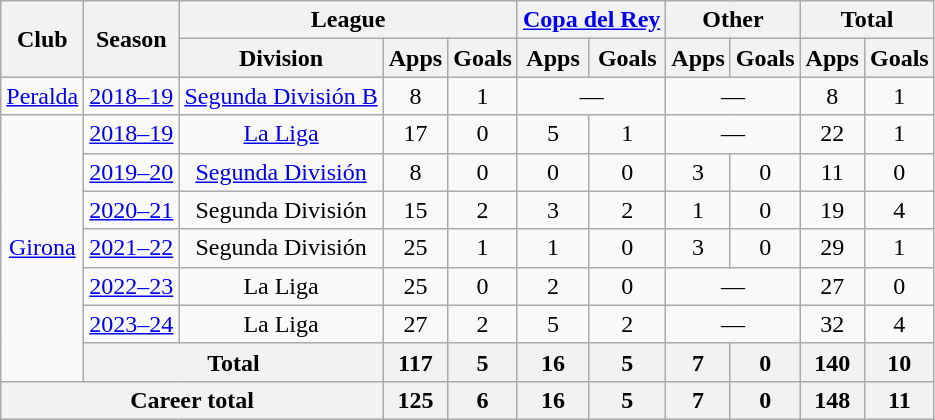<table class="wikitable" style="text-align: center">
<tr>
<th rowspan="2">Club</th>
<th rowspan="2">Season</th>
<th colspan="3">League</th>
<th colspan="2"><a href='#'>Copa del Rey</a></th>
<th colspan="2">Other</th>
<th colspan="2">Total</th>
</tr>
<tr>
<th>Division</th>
<th>Apps</th>
<th>Goals</th>
<th>Apps</th>
<th>Goals</th>
<th>Apps</th>
<th>Goals</th>
<th>Apps</th>
<th>Goals</th>
</tr>
<tr>
<td><a href='#'>Peralda</a></td>
<td><a href='#'>2018–19</a></td>
<td><a href='#'>Segunda División B</a></td>
<td>8</td>
<td>1</td>
<td colspan="2">—</td>
<td colspan="2">—</td>
<td>8</td>
<td>1</td>
</tr>
<tr>
<td rowspan="7"><a href='#'>Girona</a></td>
<td><a href='#'>2018–19</a></td>
<td><a href='#'>La Liga</a></td>
<td>17</td>
<td>0</td>
<td>5</td>
<td>1</td>
<td colspan="2">—</td>
<td>22</td>
<td>1</td>
</tr>
<tr>
<td><a href='#'>2019–20</a></td>
<td><a href='#'>Segunda División</a></td>
<td>8</td>
<td>0</td>
<td>0</td>
<td>0</td>
<td>3</td>
<td>0</td>
<td>11</td>
<td>0</td>
</tr>
<tr>
<td><a href='#'>2020–21</a></td>
<td>Segunda División</td>
<td>15</td>
<td>2</td>
<td>3</td>
<td>2</td>
<td>1</td>
<td>0</td>
<td>19</td>
<td>4</td>
</tr>
<tr>
<td><a href='#'>2021–22</a></td>
<td>Segunda División</td>
<td>25</td>
<td>1</td>
<td>1</td>
<td>0</td>
<td>3</td>
<td>0</td>
<td>29</td>
<td>1</td>
</tr>
<tr>
<td><a href='#'>2022–23</a></td>
<td>La Liga</td>
<td>25</td>
<td>0</td>
<td>2</td>
<td>0</td>
<td colspan="2">—</td>
<td>27</td>
<td>0</td>
</tr>
<tr>
<td><a href='#'>2023–24</a></td>
<td>La Liga</td>
<td>27</td>
<td>2</td>
<td>5</td>
<td>2</td>
<td colspan="2">—</td>
<td>32</td>
<td>4</td>
</tr>
<tr>
<th colspan="2">Total</th>
<th>117</th>
<th>5</th>
<th>16</th>
<th>5</th>
<th>7</th>
<th>0</th>
<th>140</th>
<th>10</th>
</tr>
<tr>
<th colspan="3">Career total</th>
<th>125</th>
<th>6</th>
<th>16</th>
<th>5</th>
<th>7</th>
<th>0</th>
<th>148</th>
<th>11</th>
</tr>
</table>
